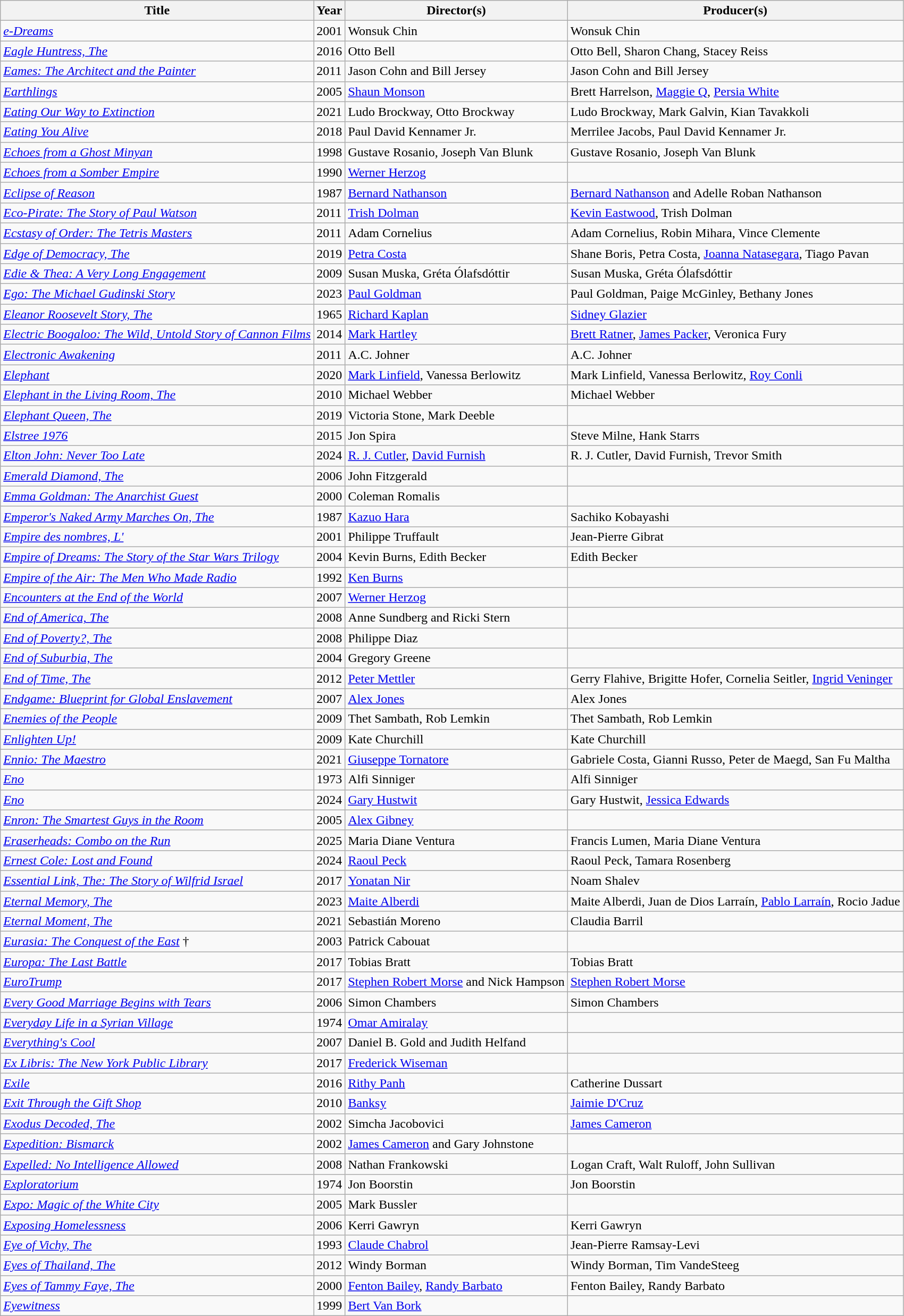<table class="wikitable sortable">
<tr>
<th>Title</th>
<th>Year</th>
<th>Director(s)</th>
<th>Producer(s)</th>
</tr>
<tr>
<td><em><a href='#'>e-Dreams</a></em></td>
<td>2001</td>
<td>Wonsuk Chin</td>
<td>Wonsuk Chin</td>
</tr>
<tr>
<td><em><a href='#'>Eagle Huntress, The</a></em></td>
<td>2016</td>
<td>Otto Bell</td>
<td>Otto Bell, Sharon Chang, Stacey Reiss</td>
</tr>
<tr>
<td><em><a href='#'>Eames: The Architect and the Painter</a></em></td>
<td>2011</td>
<td>Jason Cohn and Bill Jersey</td>
<td>Jason Cohn and Bill Jersey</td>
</tr>
<tr>
<td><em><a href='#'>Earthlings</a></em></td>
<td>2005</td>
<td><a href='#'>Shaun Monson</a></td>
<td>Brett Harrelson, <a href='#'>Maggie Q</a>, <a href='#'>Persia White</a></td>
</tr>
<tr>
<td><em><a href='#'>Eating Our Way to Extinction</a></em></td>
<td>2021</td>
<td>Ludo Brockway, Otto Brockway</td>
<td>Ludo Brockway, Mark Galvin, Kian Tavakkoli</td>
</tr>
<tr>
<td><em><a href='#'>Eating You Alive</a></em></td>
<td>2018</td>
<td>Paul David Kennamer Jr.</td>
<td>Merrilee Jacobs, Paul David Kennamer Jr.</td>
</tr>
<tr>
<td><em><a href='#'>Echoes from a Ghost Minyan</a></em></td>
<td>1998</td>
<td>Gustave Rosanio, Joseph Van Blunk</td>
<td>Gustave Rosanio, Joseph Van Blunk</td>
</tr>
<tr>
<td><em><a href='#'>Echoes from a Somber Empire</a></em></td>
<td>1990</td>
<td><a href='#'>Werner Herzog</a></td>
<td></td>
</tr>
<tr>
<td><em><a href='#'>Eclipse of Reason</a></em></td>
<td>1987</td>
<td><a href='#'>Bernard Nathanson</a></td>
<td><a href='#'>Bernard Nathanson</a> and Adelle Roban Nathanson</td>
</tr>
<tr>
<td><em><a href='#'>Eco-Pirate: The Story of Paul Watson</a></em></td>
<td>2011</td>
<td><a href='#'>Trish Dolman</a></td>
<td><a href='#'>Kevin Eastwood</a>, Trish Dolman</td>
</tr>
<tr>
<td><em><a href='#'>Ecstasy of Order: The Tetris Masters</a></em></td>
<td>2011</td>
<td>Adam Cornelius</td>
<td>Adam Cornelius, Robin Mihara, Vince Clemente</td>
</tr>
<tr>
<td><em><a href='#'>Edge of Democracy, The</a></em></td>
<td>2019</td>
<td><a href='#'>Petra Costa</a></td>
<td>Shane Boris, Petra Costa, <a href='#'>Joanna Natasegara</a>, Tiago Pavan</td>
</tr>
<tr>
<td><em><a href='#'>Edie & Thea: A Very Long Engagement</a></em></td>
<td>2009</td>
<td>Susan Muska, Gréta Ólafsdóttir</td>
<td>Susan Muska, Gréta Ólafsdóttir</td>
</tr>
<tr>
<td><em><a href='#'>Ego: The Michael Gudinski Story</a></em></td>
<td>2023</td>
<td><a href='#'>Paul Goldman</a></td>
<td>Paul Goldman, Paige McGinley, Bethany Jones</td>
</tr>
<tr>
<td><em><a href='#'>Eleanor Roosevelt Story, The</a></em></td>
<td>1965</td>
<td><a href='#'>Richard Kaplan</a></td>
<td><a href='#'>Sidney Glazier</a></td>
</tr>
<tr>
<td><em><a href='#'>Electric Boogaloo: The Wild, Untold Story of Cannon Films</a></em></td>
<td>2014</td>
<td><a href='#'>Mark Hartley</a></td>
<td><a href='#'>Brett Ratner</a>, <a href='#'>James Packer</a>, Veronica Fury</td>
</tr>
<tr>
<td><em><a href='#'>Electronic Awakening</a></em></td>
<td>2011</td>
<td>A.C. Johner</td>
<td>A.C. Johner</td>
</tr>
<tr>
<td><em><a href='#'>Elephant</a></em></td>
<td>2020</td>
<td><a href='#'>Mark Linfield</a>, Vanessa Berlowitz</td>
<td>Mark Linfield, Vanessa Berlowitz, <a href='#'>Roy Conli</a></td>
</tr>
<tr>
<td><em><a href='#'>Elephant in the Living Room, The</a></em></td>
<td>2010</td>
<td>Michael Webber</td>
<td>Michael Webber</td>
</tr>
<tr>
<td><em><a href='#'>Elephant Queen, The</a></em></td>
<td>2019</td>
<td>Victoria Stone, Mark Deeble</td>
<td></td>
</tr>
<tr>
<td><em><a href='#'>Elstree 1976</a></em></td>
<td>2015</td>
<td>Jon Spira</td>
<td>Steve Milne, Hank Starrs</td>
</tr>
<tr>
<td><em><a href='#'>Elton John: Never Too Late</a></em></td>
<td>2024</td>
<td><a href='#'>R. J. Cutler</a>, <a href='#'>David Furnish</a></td>
<td>R. J. Cutler, David Furnish, Trevor Smith</td>
</tr>
<tr>
<td><em><a href='#'>Emerald Diamond, The</a></em></td>
<td>2006</td>
<td>John Fitzgerald</td>
<td></td>
</tr>
<tr>
<td><em><a href='#'>Emma Goldman: The Anarchist Guest</a></em></td>
<td>2000</td>
<td>Coleman Romalis</td>
<td></td>
</tr>
<tr>
<td><em><a href='#'>Emperor's Naked Army Marches On, The</a></em></td>
<td>1987</td>
<td><a href='#'>Kazuo Hara</a></td>
<td>Sachiko Kobayashi</td>
</tr>
<tr>
<td><em><a href='#'>Empire des nombres, L'</a></em></td>
<td>2001</td>
<td>Philippe Truffault</td>
<td>Jean-Pierre Gibrat</td>
</tr>
<tr>
<td><em><a href='#'>Empire of Dreams: The Story of the Star Wars Trilogy</a></em></td>
<td>2004</td>
<td>Kevin Burns, Edith Becker</td>
<td>Edith Becker</td>
</tr>
<tr>
<td><em><a href='#'>Empire of the Air: The Men Who Made Radio</a></em></td>
<td>1992</td>
<td><a href='#'>Ken Burns</a></td>
<td></td>
</tr>
<tr>
<td><em><a href='#'>Encounters at the End of the World</a></em></td>
<td>2007</td>
<td><a href='#'>Werner Herzog</a></td>
<td></td>
</tr>
<tr>
<td><em><a href='#'>End of America, The</a></em></td>
<td>2008</td>
<td>Anne Sundberg and Ricki Stern</td>
<td></td>
</tr>
<tr>
<td><em><a href='#'>End of Poverty?, The</a></em></td>
<td>2008</td>
<td>Philippe Diaz</td>
<td></td>
</tr>
<tr>
<td><em><a href='#'>End of Suburbia, The</a></em></td>
<td>2004</td>
<td>Gregory Greene</td>
<td></td>
</tr>
<tr>
<td><em><a href='#'>End of Time, The</a></em></td>
<td>2012</td>
<td><a href='#'>Peter Mettler</a></td>
<td>Gerry Flahive, Brigitte Hofer, Cornelia Seitler, <a href='#'>Ingrid Veninger</a></td>
</tr>
<tr>
<td><em><a href='#'>Endgame: Blueprint for Global Enslavement</a></em></td>
<td>2007</td>
<td><a href='#'>Alex Jones</a></td>
<td>Alex Jones</td>
</tr>
<tr>
<td><em><a href='#'>Enemies of the People</a></em></td>
<td>2009</td>
<td>Thet Sambath, Rob Lemkin</td>
<td>Thet Sambath, Rob Lemkin</td>
</tr>
<tr>
<td><em><a href='#'>Enlighten Up!</a></em></td>
<td>2009</td>
<td>Kate Churchill</td>
<td>Kate Churchill</td>
</tr>
<tr>
<td><em><a href='#'>Ennio: The Maestro</a></em></td>
<td>2021</td>
<td><a href='#'>Giuseppe Tornatore</a></td>
<td>Gabriele Costa, Gianni Russo, Peter de Maegd, San Fu Maltha</td>
</tr>
<tr>
<td><em><a href='#'>Eno</a></em></td>
<td>1973</td>
<td>Alfi Sinniger</td>
<td>Alfi Sinniger</td>
</tr>
<tr>
<td><em><a href='#'>Eno</a></em></td>
<td>2024</td>
<td><a href='#'>Gary Hustwit</a></td>
<td>Gary Hustwit, <a href='#'>Jessica Edwards</a></td>
</tr>
<tr>
<td><em><a href='#'>Enron: The Smartest Guys in the Room</a></em></td>
<td>2005</td>
<td><a href='#'>Alex Gibney</a></td>
<td></td>
</tr>
<tr>
<td><em><a href='#'>Eraserheads: Combo on the Run</a></em></td>
<td>2025</td>
<td>Maria Diane Ventura</td>
<td>Francis Lumen, Maria Diane Ventura</td>
</tr>
<tr>
<td><em><a href='#'>Ernest Cole: Lost and Found</a></em></td>
<td>2024</td>
<td><a href='#'>Raoul Peck</a></td>
<td>Raoul Peck, Tamara Rosenberg</td>
</tr>
<tr>
<td><em><a href='#'>Essential Link, The: The Story of Wilfrid Israel</a></em></td>
<td>2017</td>
<td><a href='#'>Yonatan Nir</a></td>
<td>Noam Shalev</td>
</tr>
<tr>
<td><a href='#'><em>Eternal Memory, The</em></a></td>
<td>2023</td>
<td><a href='#'>Maite Alberdi</a></td>
<td>Maite Alberdi, Juan de Dios Larraín, <a href='#'>Pablo Larraín</a>, Rocio Jadue</td>
</tr>
<tr>
<td><em><a href='#'>Eternal Moment, The</a></em></td>
<td>2021</td>
<td>Sebastián Moreno</td>
<td>Claudia Barril</td>
</tr>
<tr>
<td><em><a href='#'>Eurasia: The Conquest of the East</a></em> †</td>
<td>2003</td>
<td>Patrick Cabouat</td>
<td></td>
</tr>
<tr>
<td><em><a href='#'>Europa: The Last Battle</a></em></td>
<td>2017</td>
<td>Tobias Bratt</td>
<td>Tobias Bratt</td>
</tr>
<tr>
<td><em><a href='#'>EuroTrump</a></em></td>
<td>2017</td>
<td><a href='#'>Stephen Robert Morse</a> and Nick Hampson</td>
<td><a href='#'>Stephen Robert Morse</a></td>
</tr>
<tr>
<td><em><a href='#'>Every Good Marriage Begins with Tears</a></em></td>
<td>2006</td>
<td>Simon Chambers</td>
<td>Simon Chambers</td>
</tr>
<tr>
<td><em><a href='#'>Everyday Life in a Syrian Village</a></em></td>
<td>1974</td>
<td><a href='#'>Omar Amiralay</a></td>
<td></td>
</tr>
<tr>
<td><em><a href='#'>Everything's Cool</a></em></td>
<td>2007</td>
<td>Daniel B. Gold and Judith Helfand</td>
<td></td>
</tr>
<tr>
<td><em><a href='#'>Ex Libris: The New York Public Library</a></em></td>
<td>2017</td>
<td><a href='#'>Frederick Wiseman</a></td>
<td></td>
</tr>
<tr>
<td><em><a href='#'>Exile</a></em></td>
<td>2016</td>
<td><a href='#'>Rithy Panh</a></td>
<td>Catherine Dussart</td>
</tr>
<tr>
<td><em><a href='#'>Exit Through the Gift Shop</a></em></td>
<td>2010</td>
<td><a href='#'>Banksy</a></td>
<td><a href='#'>Jaimie D'Cruz</a></td>
</tr>
<tr>
<td><em><a href='#'>Exodus Decoded, The</a></em></td>
<td>2002</td>
<td>Simcha Jacobovici</td>
<td><a href='#'>James Cameron</a></td>
</tr>
<tr>
<td><em><a href='#'>Expedition: Bismarck</a></em></td>
<td>2002</td>
<td><a href='#'>James Cameron</a> and Gary Johnstone</td>
<td></td>
</tr>
<tr>
<td><em><a href='#'>Expelled: No Intelligence Allowed</a></em></td>
<td>2008</td>
<td>Nathan Frankowski</td>
<td>Logan Craft, Walt Ruloff, John Sullivan</td>
</tr>
<tr>
<td><em><a href='#'>Exploratorium</a></em></td>
<td>1974</td>
<td>Jon Boorstin</td>
<td>Jon Boorstin</td>
</tr>
<tr>
<td><em><a href='#'>Expo: Magic of the White City</a></em></td>
<td>2005</td>
<td>Mark Bussler</td>
<td></td>
</tr>
<tr>
<td><em><a href='#'>Exposing Homelessness</a></em></td>
<td>2006</td>
<td>Kerri Gawryn</td>
<td>Kerri Gawryn</td>
</tr>
<tr>
<td><em><a href='#'>Eye of Vichy, The</a></em></td>
<td>1993</td>
<td><a href='#'>Claude Chabrol</a></td>
<td>Jean-Pierre Ramsay-Levi</td>
</tr>
<tr>
<td><em><a href='#'>Eyes of Thailand, The</a></em></td>
<td>2012</td>
<td>Windy Borman</td>
<td>Windy Borman, Tim VandeSteeg</td>
</tr>
<tr>
<td><em><a href='#'>Eyes of Tammy Faye, The</a></em></td>
<td>2000</td>
<td><a href='#'>Fenton Bailey</a>, <a href='#'>Randy Barbato</a></td>
<td>Fenton Bailey, Randy Barbato</td>
</tr>
<tr>
<td><em><a href='#'>Eyewitness</a></em></td>
<td>1999</td>
<td><a href='#'>Bert Van Bork</a></td>
<td></td>
</tr>
</table>
